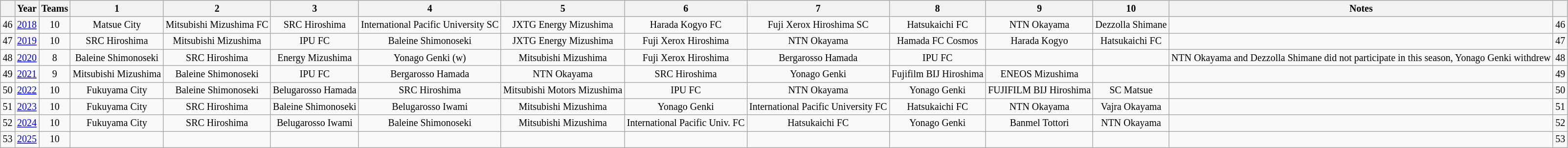<table class="wikitable" style="text-align:center;font-size:smaller;white-space:nowrap">
<tr>
<th></th>
<th>Year</th>
<th>Teams</th>
<th>1</th>
<th>2</th>
<th>3</th>
<th>4</th>
<th>5</th>
<th>6</th>
<th>7</th>
<th>8</th>
<th>9</th>
<th>10</th>
<th>Notes</th>
<th></th>
</tr>
<tr>
<td>46</td>
<td><a href='#'>2018</a></td>
<td>10</td>
<td>Matsue City</td>
<td>Mitsubishi Mizushima FC</td>
<td>SRC Hiroshima</td>
<td>International Pacific University SC</td>
<td>JXTG Energy Mizushima</td>
<td>Harada Kogyo FC</td>
<td>Fuji Xerox Hiroshima SC</td>
<td>Hatsukaichi FC</td>
<td>NTN Okayama</td>
<td>Dezzolla Shimane</td>
<td></td>
<td>46</td>
</tr>
<tr>
<td>47</td>
<td><a href='#'>2019</a></td>
<td>10</td>
<td>SRC Hiroshima</td>
<td>Mitsubishi Mizushima</td>
<td>IPU FC</td>
<td>Baleine Shimonoseki</td>
<td>JXTG Energy Mizushima</td>
<td>Fuji Xerox Hiroshima</td>
<td>NTN Okayama</td>
<td>Hamada FC Cosmos</td>
<td>Harada Kogyo</td>
<td>Hatsukaichi FC</td>
<td></td>
<td>47</td>
</tr>
<tr>
<td>48</td>
<td><a href='#'>2020</a></td>
<td>8</td>
<td>Baleine Shimonoseki</td>
<td>SRC Hiroshima</td>
<td>Energy Mizushima</td>
<td>Yonago Genki (w)</td>
<td>Mitsubishi Mizushima</td>
<td>Fuji Xerox Hiroshima</td>
<td>Bergarosso Hamada</td>
<td>IPU FC</td>
<td></td>
<td></td>
<td>NTN Okayama and Dezzolla Shimane did not participate in this season, Yonago Genki withdrew</td>
<td>48</td>
</tr>
<tr>
<td>49</td>
<td><a href='#'>2021</a></td>
<td>9</td>
<td>Mitsubishi Mizushima</td>
<td>Baleine Shimonoseki</td>
<td>IPU FC</td>
<td>Bergarosso Hamada</td>
<td>NTN Okayama</td>
<td>SRC Hiroshima</td>
<td>Yonago Genki</td>
<td>Fujifilm BIJ Hiroshima</td>
<td>ENEOS Mizushima</td>
<td></td>
<td></td>
<td>49</td>
</tr>
<tr>
<td>50</td>
<td><a href='#'>2022</a></td>
<td>10</td>
<td>Fukuyama City</td>
<td>Baleine Shimonoseki</td>
<td>Belugarosso Hamada</td>
<td>SRC Hiroshima</td>
<td>Mitsubishi Motors Mizushima</td>
<td>IPU FC</td>
<td>NTN Okayama</td>
<td>Yonago Genki</td>
<td>FUJIFILM BIJ Hiroshima</td>
<td>SC Matsue</td>
<td></td>
<td>50</td>
</tr>
<tr>
<td>51</td>
<td><a href='#'>2023</a></td>
<td>10</td>
<td>Fukuyama City</td>
<td>SRC Hiroshima</td>
<td>Baleine Shimonoseki</td>
<td>Belugarosso Iwami</td>
<td>Mitsubishi Mizushima</td>
<td>Yonago Genki</td>
<td>International Pacific University FC</td>
<td>Hatsukaichi FC</td>
<td>NTN Okayama</td>
<td>Vajra Okayama</td>
<td></td>
<td>51</td>
</tr>
<tr>
<td>52</td>
<td><a href='#'>2024</a></td>
<td>10</td>
<td>Fukuyama City</td>
<td>SRC Hiroshima</td>
<td>Belugarosso Iwami</td>
<td>Baleine Shimonoseki</td>
<td>Mitsubishi Mizushima</td>
<td>International Pacific Univ. FC</td>
<td>Hatsukaichi FC</td>
<td>Yonago Genki</td>
<td>Banmel Tottori</td>
<td>NTN Okayama</td>
<td></td>
<td>52</td>
</tr>
<tr>
<td>53</td>
<td><a href='#'>2025</a></td>
<td>10</td>
<td></td>
<td></td>
<td></td>
<td></td>
<td></td>
<td></td>
<td></td>
<td></td>
<td></td>
<td></td>
<td></td>
<td>53</td>
</tr>
</table>
